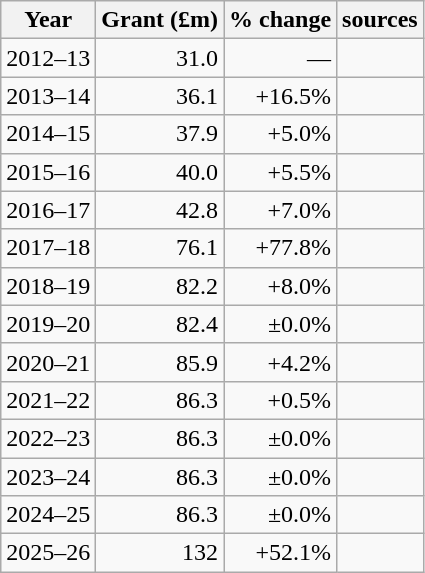<table class="wikitable">
<tr>
<th>Year</th>
<th>Grant (£m)</th>
<th>% change</th>
<th>sources</th>
</tr>
<tr>
<td>2012–13</td>
<td style="text-align: right;">31.0</td>
<td style="text-align: right;">—</td>
<td></td>
</tr>
<tr>
<td>2013–14</td>
<td style="text-align: right;">36.1</td>
<td style="text-align: right;">+16.5%</td>
<td></td>
</tr>
<tr>
<td>2014–15</td>
<td style="text-align: right;">37.9</td>
<td style="text-align: right;">+5.0%</td>
<td></td>
</tr>
<tr>
<td>2015–16</td>
<td style="text-align: right;">40.0</td>
<td style="text-align: right;">+5.5%</td>
<td></td>
</tr>
<tr>
<td>2016–17</td>
<td style="text-align: right;">42.8</td>
<td style="text-align: right;">+7.0%</td>
<td></td>
</tr>
<tr>
<td>2017–18</td>
<td style="text-align: right;">76.1</td>
<td style="text-align: right;">+77.8%</td>
<td></td>
</tr>
<tr>
<td>2018–19</td>
<td style="text-align: right;">82.2</td>
<td style="text-align: right;">+8.0%</td>
<td></td>
</tr>
<tr>
<td>2019–20</td>
<td style="text-align: right;">82.4</td>
<td style="text-align: right;">±0.0%</td>
<td></td>
</tr>
<tr>
<td>2020–21</td>
<td style="text-align: right;">85.9</td>
<td style="text-align: right;">+4.2%</td>
<td></td>
</tr>
<tr>
<td>2021–22</td>
<td style="text-align: right;">86.3</td>
<td style="text-align: right;">+0.5%</td>
<td></td>
</tr>
<tr>
<td>2022–23</td>
<td style="text-align: right;">86.3</td>
<td style="text-align: right;">±0.0%</td>
<td></td>
</tr>
<tr>
<td>2023–24</td>
<td style="text-align: right;">86.3</td>
<td style="text-align: right;">±0.0%</td>
<td></td>
</tr>
<tr>
<td>2024–25</td>
<td style="text-align: right;">86.3</td>
<td style="text-align: right;">±0.0%</td>
<td></td>
</tr>
<tr>
<td>2025–26</td>
<td style="text-align: right;">132</td>
<td style="text-align: right;">+52.1%</td>
<td></td>
</tr>
</table>
